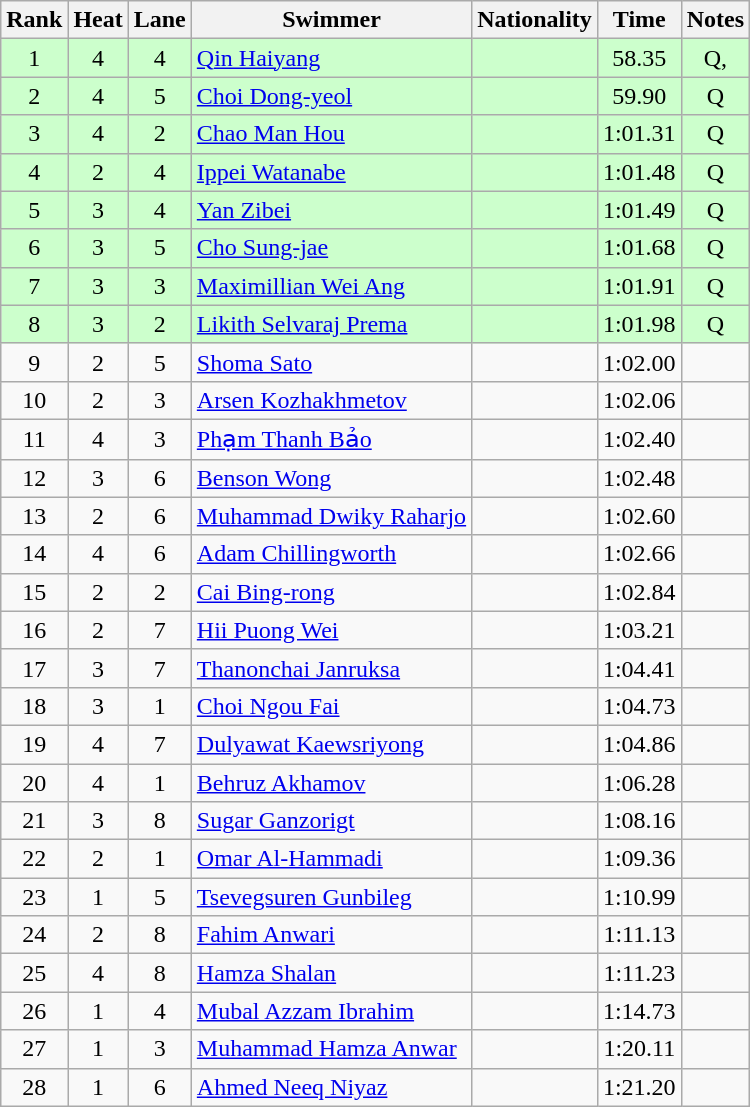<table class="wikitable sortable" style="text-align:center">
<tr>
<th>Rank</th>
<th>Heat</th>
<th>Lane</th>
<th>Swimmer</th>
<th>Nationality</th>
<th>Time</th>
<th>Notes</th>
</tr>
<tr bgcolor=ccffcc>
<td>1</td>
<td>4</td>
<td>4</td>
<td align=left><a href='#'>Qin Haiyang</a></td>
<td align=left></td>
<td>58.35</td>
<td>Q, </td>
</tr>
<tr bgcolor=ccffcc>
<td>2</td>
<td>4</td>
<td>5</td>
<td align=left><a href='#'>Choi Dong-yeol</a></td>
<td align=left></td>
<td>59.90</td>
<td>Q</td>
</tr>
<tr bgcolor=ccffcc>
<td>3</td>
<td>4</td>
<td>2</td>
<td align=left><a href='#'>Chao Man Hou</a></td>
<td align=left></td>
<td>1:01.31</td>
<td>Q</td>
</tr>
<tr bgcolor=ccffcc>
<td>4</td>
<td>2</td>
<td>4</td>
<td align=left><a href='#'>Ippei Watanabe</a></td>
<td align=left></td>
<td>1:01.48</td>
<td>Q</td>
</tr>
<tr bgcolor=ccffcc>
<td>5</td>
<td>3</td>
<td>4</td>
<td align=left><a href='#'>Yan Zibei</a></td>
<td align=left></td>
<td>1:01.49</td>
<td>Q</td>
</tr>
<tr bgcolor=ccffcc>
<td>6</td>
<td>3</td>
<td>5</td>
<td align=left><a href='#'>Cho Sung-jae</a></td>
<td align=left></td>
<td>1:01.68</td>
<td>Q</td>
</tr>
<tr bgcolor=ccffcc>
<td>7</td>
<td>3</td>
<td>3</td>
<td align=left><a href='#'>Maximillian Wei Ang</a></td>
<td align=left></td>
<td>1:01.91</td>
<td>Q</td>
</tr>
<tr bgcolor=ccffcc>
<td>8</td>
<td>3</td>
<td>2</td>
<td align=left><a href='#'>Likith Selvaraj Prema</a></td>
<td align=left></td>
<td>1:01.98</td>
<td>Q</td>
</tr>
<tr>
<td>9</td>
<td>2</td>
<td>5</td>
<td align=left><a href='#'>Shoma Sato</a></td>
<td align=left></td>
<td>1:02.00</td>
<td></td>
</tr>
<tr>
<td>10</td>
<td>2</td>
<td>3</td>
<td align=left><a href='#'>Arsen Kozhakhmetov</a></td>
<td align=left></td>
<td>1:02.06</td>
<td></td>
</tr>
<tr>
<td>11</td>
<td>4</td>
<td>3</td>
<td align=left><a href='#'>Phạm Thanh Bảo</a></td>
<td align=left></td>
<td>1:02.40</td>
<td></td>
</tr>
<tr>
<td>12</td>
<td>3</td>
<td>6</td>
<td align=left><a href='#'>Benson Wong</a></td>
<td align=left></td>
<td>1:02.48</td>
<td></td>
</tr>
<tr>
<td>13</td>
<td>2</td>
<td>6</td>
<td align=left><a href='#'>Muhammad Dwiky Raharjo</a></td>
<td align=left></td>
<td>1:02.60</td>
<td></td>
</tr>
<tr>
<td>14</td>
<td>4</td>
<td>6</td>
<td align=left><a href='#'>Adam Chillingworth</a></td>
<td align=left></td>
<td>1:02.66</td>
<td></td>
</tr>
<tr>
<td>15</td>
<td>2</td>
<td>2</td>
<td align=left><a href='#'>Cai Bing-rong</a></td>
<td align=left></td>
<td>1:02.84</td>
<td></td>
</tr>
<tr>
<td>16</td>
<td>2</td>
<td>7</td>
<td align=left><a href='#'>Hii Puong Wei</a></td>
<td align=left></td>
<td>1:03.21</td>
<td></td>
</tr>
<tr>
<td>17</td>
<td>3</td>
<td>7</td>
<td align=left><a href='#'>Thanonchai Janruksa</a></td>
<td align=left></td>
<td>1:04.41</td>
<td></td>
</tr>
<tr>
<td>18</td>
<td>3</td>
<td>1</td>
<td align=left><a href='#'>Choi Ngou Fai</a></td>
<td align=left></td>
<td>1:04.73</td>
<td></td>
</tr>
<tr>
<td>19</td>
<td>4</td>
<td>7</td>
<td align=left><a href='#'>Dulyawat Kaewsriyong</a></td>
<td align=left></td>
<td>1:04.86</td>
<td></td>
</tr>
<tr>
<td>20</td>
<td>4</td>
<td>1</td>
<td align=left><a href='#'>Behruz Akhamov</a></td>
<td align=left></td>
<td>1:06.28</td>
<td></td>
</tr>
<tr>
<td>21</td>
<td>3</td>
<td>8</td>
<td align=left><a href='#'>Sugar Ganzorigt</a></td>
<td align=left></td>
<td>1:08.16</td>
<td></td>
</tr>
<tr>
<td>22</td>
<td>2</td>
<td>1</td>
<td align=left><a href='#'>Omar Al-Hammadi</a></td>
<td align=left></td>
<td>1:09.36</td>
<td></td>
</tr>
<tr>
<td>23</td>
<td>1</td>
<td>5</td>
<td align=left><a href='#'>Tsevegsuren Gunbileg</a></td>
<td align=left></td>
<td>1:10.99</td>
<td></td>
</tr>
<tr>
<td>24</td>
<td>2</td>
<td>8</td>
<td align=left><a href='#'>Fahim Anwari</a></td>
<td align=left></td>
<td>1:11.13</td>
<td></td>
</tr>
<tr>
<td>25</td>
<td>4</td>
<td>8</td>
<td align=left><a href='#'>Hamza Shalan</a></td>
<td align=left></td>
<td>1:11.23</td>
<td></td>
</tr>
<tr>
<td>26</td>
<td>1</td>
<td>4</td>
<td align=left><a href='#'>Mubal Azzam Ibrahim</a></td>
<td align=left></td>
<td>1:14.73</td>
<td></td>
</tr>
<tr>
<td>27</td>
<td>1</td>
<td>3</td>
<td align=left><a href='#'>Muhammad Hamza Anwar</a></td>
<td align=left></td>
<td>1:20.11</td>
<td></td>
</tr>
<tr>
<td>28</td>
<td>1</td>
<td>6</td>
<td align=left><a href='#'>Ahmed Neeq Niyaz</a></td>
<td align=left></td>
<td>1:21.20</td>
<td></td>
</tr>
</table>
